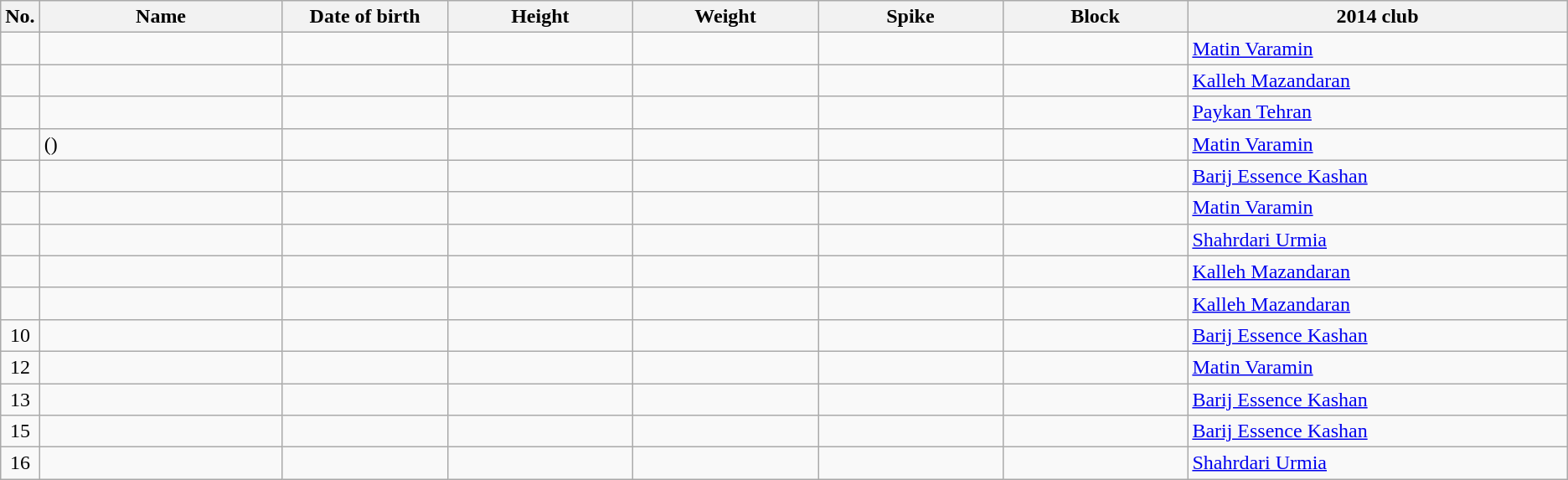<table class="wikitable sortable" style="font-size:100%; text-align:center;">
<tr>
<th>No.</th>
<th style="width:12em">Name</th>
<th style="width:8em">Date of birth</th>
<th style="width:9em">Height</th>
<th style="width:9em">Weight</th>
<th style="width:9em">Spike</th>
<th style="width:9em">Block</th>
<th style="width:19em">2014 club</th>
</tr>
<tr>
<td></td>
<td align=left></td>
<td align=right></td>
<td></td>
<td></td>
<td></td>
<td></td>
<td align=left> <a href='#'>Matin Varamin</a></td>
</tr>
<tr>
<td></td>
<td align=left></td>
<td align=right></td>
<td></td>
<td></td>
<td></td>
<td></td>
<td align=left> <a href='#'>Kalleh Mazandaran</a></td>
</tr>
<tr>
<td></td>
<td align=left></td>
<td align=right></td>
<td></td>
<td></td>
<td></td>
<td></td>
<td align=left> <a href='#'>Paykan Tehran</a></td>
</tr>
<tr>
<td></td>
<td align=left> ()</td>
<td align=right></td>
<td></td>
<td></td>
<td></td>
<td></td>
<td align=left> <a href='#'>Matin Varamin</a></td>
</tr>
<tr>
<td></td>
<td align=left></td>
<td align=right></td>
<td></td>
<td></td>
<td></td>
<td></td>
<td align=left> <a href='#'>Barij Essence Kashan</a></td>
</tr>
<tr>
<td></td>
<td align=left></td>
<td align=right></td>
<td></td>
<td></td>
<td></td>
<td></td>
<td align=left> <a href='#'>Matin Varamin</a></td>
</tr>
<tr>
<td></td>
<td align=left></td>
<td align=right></td>
<td></td>
<td></td>
<td></td>
<td></td>
<td align=left> <a href='#'>Shahrdari Urmia</a></td>
</tr>
<tr>
<td></td>
<td align=left></td>
<td align=right></td>
<td></td>
<td></td>
<td></td>
<td></td>
<td align=left> <a href='#'>Kalleh Mazandaran</a></td>
</tr>
<tr>
<td></td>
<td align=left></td>
<td align=right></td>
<td></td>
<td></td>
<td></td>
<td></td>
<td align=left> <a href='#'>Kalleh Mazandaran</a></td>
</tr>
<tr>
<td>10</td>
<td align=left></td>
<td align=right></td>
<td></td>
<td></td>
<td></td>
<td></td>
<td align=left> <a href='#'>Barij Essence Kashan</a></td>
</tr>
<tr>
<td>12</td>
<td align=left></td>
<td align=right></td>
<td></td>
<td></td>
<td></td>
<td></td>
<td align=left> <a href='#'>Matin Varamin</a></td>
</tr>
<tr>
<td>13</td>
<td align=left></td>
<td align=right></td>
<td></td>
<td></td>
<td></td>
<td></td>
<td align=left> <a href='#'>Barij Essence Kashan</a></td>
</tr>
<tr>
<td>15</td>
<td align=left></td>
<td align=right></td>
<td></td>
<td></td>
<td></td>
<td></td>
<td align=left> <a href='#'>Barij Essence Kashan</a></td>
</tr>
<tr>
<td>16</td>
<td align=left></td>
<td align=right></td>
<td></td>
<td></td>
<td></td>
<td></td>
<td align=left> <a href='#'>Shahrdari Urmia</a></td>
</tr>
</table>
